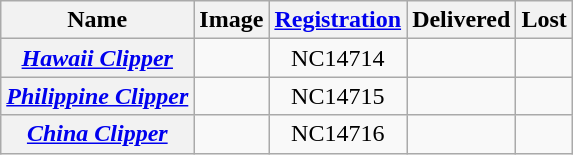<table class="wikitable" style="text-align:center;font-size:100%;">
<tr>
<th>Name</th>
<th>Image</th>
<th><a href='#'>Registration</a></th>
<th>Delivered</th>
<th>Lost</th>
</tr>
<tr>
<th><em><a href='#'>Hawaii Clipper</a></em></th>
<td></td>
<td>NC14714</td>
<td></td>
<td> </td>
</tr>
<tr>
<th><em><a href='#'>Philippine Clipper</a></em></th>
<td></td>
<td>NC14715</td>
<td></td>
<td></td>
</tr>
<tr>
<th><em><a href='#'>China Clipper</a></em></th>
<td></td>
<td>NC14716</td>
<td></td>
<td></td>
</tr>
</table>
